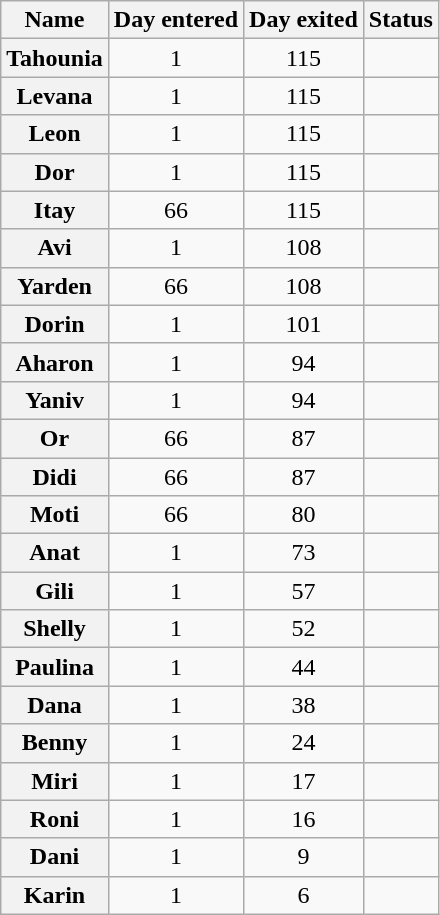<table class="wikitable sortable" style="text-align:center;">
<tr>
<th>Name</th>
<th>Day entered</th>
<th>Day exited</th>
<th>Status</th>
</tr>
<tr>
<th>Tahounia</th>
<td>1</td>
<td>115</td>
<td></td>
</tr>
<tr>
<th>Levana</th>
<td>1</td>
<td>115</td>
<td></td>
</tr>
<tr>
<th>Leon</th>
<td>1</td>
<td>115</td>
<td></td>
</tr>
<tr>
<th>Dor</th>
<td>1</td>
<td>115</td>
<td></td>
</tr>
<tr>
<th>Itay</th>
<td>66</td>
<td>115</td>
<td></td>
</tr>
<tr>
<th>Avi</th>
<td>1</td>
<td>108</td>
<td></td>
</tr>
<tr>
<th>Yarden</th>
<td>66</td>
<td>108</td>
<td></td>
</tr>
<tr>
<th>Dorin</th>
<td>1</td>
<td>101</td>
<td></td>
</tr>
<tr>
<th>Aharon</th>
<td>1</td>
<td>94</td>
<td></td>
</tr>
<tr>
<th>Yaniv</th>
<td>1</td>
<td>94</td>
<td></td>
</tr>
<tr>
<th>Or</th>
<td>66</td>
<td>87</td>
<td></td>
</tr>
<tr>
<th>Didi</th>
<td>66</td>
<td>87</td>
<td></td>
</tr>
<tr>
<th>Moti</th>
<td>66</td>
<td>80</td>
<td></td>
</tr>
<tr>
<th>Anat</th>
<td>1</td>
<td>73</td>
<td></td>
</tr>
<tr>
<th>Gili</th>
<td>1</td>
<td>57</td>
<td></td>
</tr>
<tr>
<th>Shelly</th>
<td>1</td>
<td>52</td>
<td></td>
</tr>
<tr>
<th>Paulina</th>
<td>1</td>
<td>44</td>
<td></td>
</tr>
<tr>
<th>Dana</th>
<td>1</td>
<td>38</td>
<td></td>
</tr>
<tr>
<th>Benny</th>
<td>1</td>
<td>24</td>
<td></td>
</tr>
<tr>
<th>Miri</th>
<td>1</td>
<td>17</td>
<td></td>
</tr>
<tr>
<th>Roni</th>
<td>1</td>
<td>16</td>
<td></td>
</tr>
<tr>
<th>Dani</th>
<td>1</td>
<td>9</td>
<td></td>
</tr>
<tr>
<th>Karin</th>
<td>1</td>
<td>6</td>
<td></td>
</tr>
</table>
